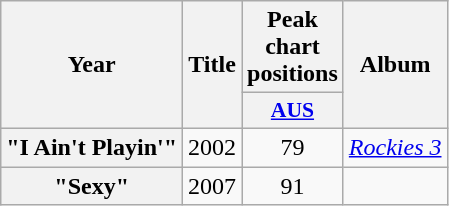<table class="wikitable plainrowheaders" style="text-align:center;">
<tr>
<th scope="col" rowspan="2">Year</th>
<th scope="col" rowspan="2">Title</th>
<th scope="col" colspan="1">Peak chart<br>positions</th>
<th scope="col" rowspan="2">Album</th>
</tr>
<tr>
<th style="width:3em; font-size:90%"><a href='#'>AUS</a><br></th>
</tr>
<tr>
<th scope="row">"I Ain't Playin'"<br></th>
<td>2002</td>
<td>79</td>
<td><em><a href='#'>Rockies 3</a></em></td>
</tr>
<tr>
<th scope="row">"Sexy"</th>
<td>2007</td>
<td>91</td>
<td></td>
</tr>
</table>
